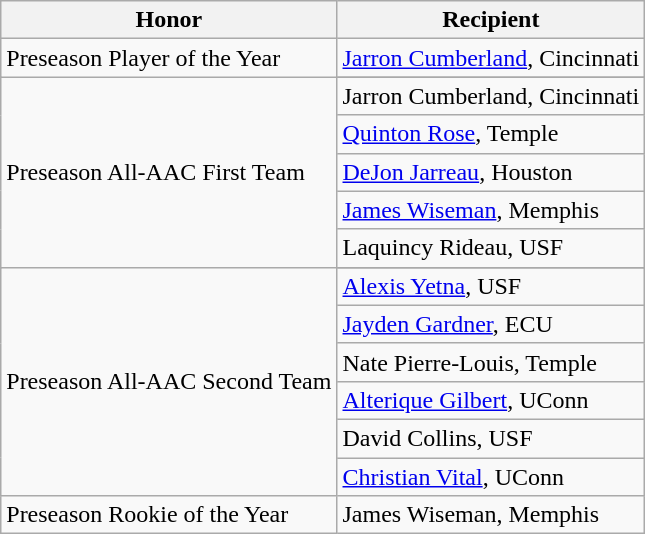<table class="wikitable" border="1">
<tr>
<th>Honor</th>
<th>Recipient</th>
</tr>
<tr>
<td>Preseason Player of the Year</td>
<td><a href='#'>Jarron Cumberland</a>, Cincinnati</td>
</tr>
<tr>
<td rowspan="6" valign="middle">Preseason All-AAC First Team</td>
</tr>
<tr>
<td>Jarron Cumberland, Cincinnati</td>
</tr>
<tr>
<td><a href='#'>Quinton Rose</a>, Temple</td>
</tr>
<tr>
<td><a href='#'>DeJon Jarreau</a>, Houston</td>
</tr>
<tr>
<td><a href='#'>James Wiseman</a>, Memphis</td>
</tr>
<tr>
<td>Laquincy Rideau, USF</td>
</tr>
<tr>
<td rowspan="7" valign="middle">Preseason All-AAC Second Team</td>
</tr>
<tr>
<td><a href='#'>Alexis Yetna</a>, USF</td>
</tr>
<tr>
<td><a href='#'>Jayden Gardner</a>, ECU</td>
</tr>
<tr>
<td>Nate Pierre-Louis, Temple</td>
</tr>
<tr>
<td><a href='#'>Alterique Gilbert</a>, UConn</td>
</tr>
<tr>
<td>David Collins, USF</td>
</tr>
<tr>
<td><a href='#'>Christian Vital</a>, UConn</td>
</tr>
<tr>
<td>Preseason Rookie of the Year</td>
<td>James Wiseman, Memphis</td>
</tr>
</table>
